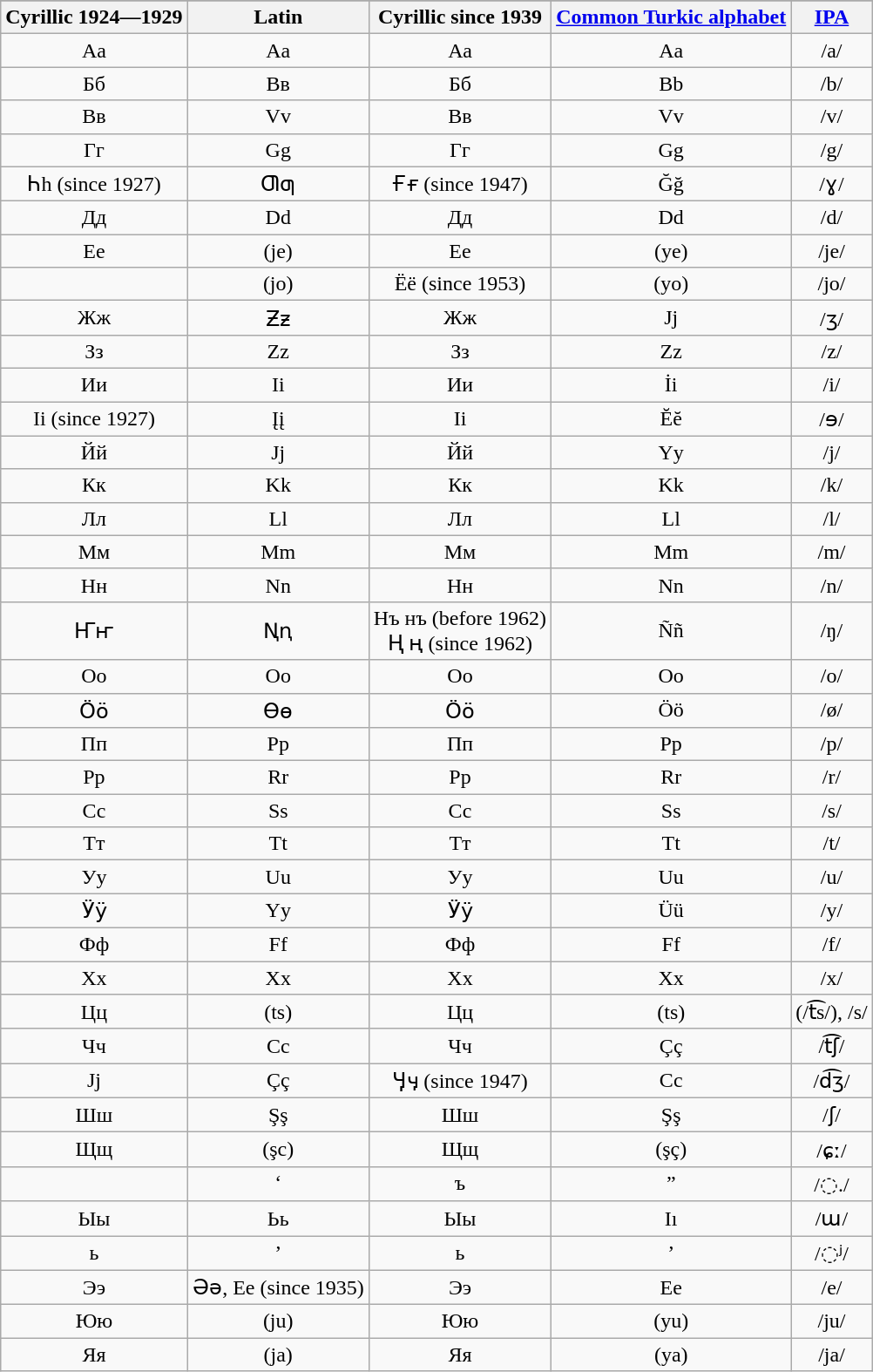<table class="wikitable" style="text-align: center">
<tr style="font-family: Arial Unicode MS;">
</tr>
<tr>
<th>Cyrillic  1924—1929</th>
<th>Latin</th>
<th>Cyrillic since 1939</th>
<th><a href='#'>Common Turkic alphabet</a></th>
<th><a href='#'>IPA</a></th>
</tr>
<tr>
<td>Аa</td>
<td>Аa</td>
<td>Аа</td>
<td>Aa</td>
<td>/a/</td>
</tr>
<tr>
<td>Бб</td>
<td>Bв</td>
<td>Бб</td>
<td>Bb</td>
<td>/b/</td>
</tr>
<tr>
<td>Вв</td>
<td>Vv</td>
<td>Вв</td>
<td>Vv</td>
<td>/v/</td>
</tr>
<tr>
<td>Гг</td>
<td>Gg</td>
<td>Гг</td>
<td>Gg</td>
<td>/g/</td>
</tr>
<tr>
<td>Һh (since 1927)</td>
<td>Ƣƣ</td>
<td>Ғғ (since 1947)</td>
<td>Ğğ</td>
<td>/ɣ/</td>
</tr>
<tr>
<td>Дд</td>
<td>Dd</td>
<td>Дд</td>
<td>Dd</td>
<td>/d/</td>
</tr>
<tr>
<td>Ее</td>
<td>(je)</td>
<td>Ее</td>
<td>(ye)</td>
<td>/je/</td>
</tr>
<tr>
<td></td>
<td>(jo)</td>
<td>Ёё (since 1953)</td>
<td>(yo)</td>
<td>/jo/</td>
</tr>
<tr>
<td>Жж</td>
<td>Ƶƶ</td>
<td>Жж</td>
<td>Jj</td>
<td>/ʒ/</td>
</tr>
<tr>
<td>Зз</td>
<td>Zz</td>
<td>Зз</td>
<td>Zz</td>
<td>/z/</td>
</tr>
<tr>
<td>Ии</td>
<td>Ii</td>
<td>Ии</td>
<td>İi</td>
<td>/i/</td>
</tr>
<tr>
<td>Ii (since 1927)</td>
<td>Įį</td>
<td>Ii</td>
<td>Ĕĕ</td>
<td>/ɘ/</td>
</tr>
<tr>
<td>Йй</td>
<td>Jj</td>
<td>Йй</td>
<td>Yy</td>
<td>/j/</td>
</tr>
<tr>
<td>Кк</td>
<td>Kk</td>
<td>Кк</td>
<td>Kk</td>
<td>/k/</td>
</tr>
<tr>
<td>Лл</td>
<td>Ll</td>
<td>Лл</td>
<td>Ll</td>
<td>/l/</td>
</tr>
<tr>
<td>Мм</td>
<td>Mm</td>
<td>Мм</td>
<td>Mm</td>
<td>/m/</td>
</tr>
<tr>
<td>Нн</td>
<td>Nn</td>
<td>Нн</td>
<td>Nn</td>
<td>/n/</td>
</tr>
<tr>
<td>Ҥҥ</td>
<td>Ꞑꞑ</td>
<td>Нъ нъ (before 1962)<br>Ң ң (since 1962)</td>
<td>Ññ</td>
<td>/ŋ/</td>
</tr>
<tr>
<td>Оо</td>
<td>Оо</td>
<td>Оо</td>
<td>Oo</td>
<td>/o/</td>
</tr>
<tr>
<td>Ӧӧ</td>
<td>Ɵɵ</td>
<td>Ӧӧ</td>
<td>Öö</td>
<td>/ø/</td>
</tr>
<tr>
<td>Пп</td>
<td>Pp</td>
<td>Пп</td>
<td>Pp</td>
<td>/p/</td>
</tr>
<tr>
<td>Рр</td>
<td>Rr</td>
<td>Рр</td>
<td>Rr</td>
<td>/r/</td>
</tr>
<tr>
<td>Сс</td>
<td>Ss</td>
<td>Сс</td>
<td>Ss</td>
<td>/s/</td>
</tr>
<tr>
<td>Тт</td>
<td>Tt</td>
<td>Тт</td>
<td>Tt</td>
<td>/t/</td>
</tr>
<tr>
<td>Уу</td>
<td>Uu</td>
<td>Уу</td>
<td>Uu</td>
<td>/u/</td>
</tr>
<tr>
<td>Ӱӱ</td>
<td>Yy</td>
<td>Ӱӱ</td>
<td>Üü</td>
<td>/y/</td>
</tr>
<tr>
<td>Фф</td>
<td>Ff</td>
<td>Фф</td>
<td>Ff</td>
<td>/f/</td>
</tr>
<tr>
<td>Хх</td>
<td>Хх</td>
<td>Хх</td>
<td>Xx</td>
<td>/x/</td>
</tr>
<tr>
<td>Цц</td>
<td>(ts)</td>
<td>Цц</td>
<td>(ts)</td>
<td>(/t͡s/), /s/</td>
</tr>
<tr>
<td>Чч</td>
<td>Cc</td>
<td>Чч</td>
<td>Çç</td>
<td>/t͡ʃ/</td>
</tr>
<tr>
<td>Jj</td>
<td>Çç</td>
<td>Ӌӌ (since 1947)</td>
<td>Cc</td>
<td>/d͡ʒ/</td>
</tr>
<tr>
<td>Шш</td>
<td>Şş</td>
<td>Шш</td>
<td>Şş</td>
<td>/ʃ/</td>
</tr>
<tr>
<td>Щщ</td>
<td>(şc)</td>
<td>Щщ</td>
<td>(şç)</td>
<td>/ɕː/</td>
</tr>
<tr>
<td></td>
<td>‘</td>
<td>ъ</td>
<td>”</td>
<td>/◌./</td>
</tr>
<tr>
<td>Ыы</td>
<td>Ьь</td>
<td>Ыы</td>
<td>Iı</td>
<td>/ɯ/</td>
</tr>
<tr>
<td>ь</td>
<td>’</td>
<td>ь</td>
<td>’</td>
<td>/◌ʲ/</td>
</tr>
<tr>
<td>Ээ</td>
<td>Әә, Ee (since 1935)</td>
<td>Ээ</td>
<td>Ee</td>
<td>/e/</td>
</tr>
<tr>
<td>Юю</td>
<td>(ju)</td>
<td>Юю</td>
<td>(yu)</td>
<td>/ju/</td>
</tr>
<tr>
<td>Яя</td>
<td>(ja)</td>
<td>Яя</td>
<td>(ya)</td>
<td>/ja/</td>
</tr>
</table>
